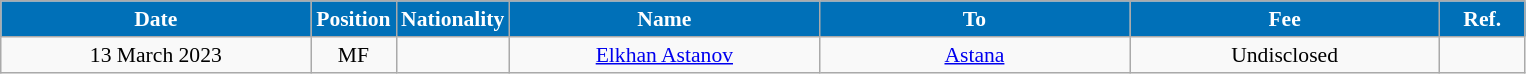<table class="wikitable"  style="text-align:center; font-size:90%; ">
<tr>
<th style="background:#0070B8; color:#FFFFFF; width:200px;">Date</th>
<th style="background:#0070B8; color:#FFFFFF; width:50px;">Position</th>
<th style="background:#0070B8; color:#FFFFFF; width:50px;">Nationality</th>
<th style="background:#0070B8; color:#FFFFFF; width:200px;">Name</th>
<th style="background:#0070B8; color:#FFFFFF; width:200px;">To</th>
<th style="background:#0070B8; color:#FFFFFF; width:200px;">Fee</th>
<th style="background:#0070B8; color:#FFFFFF; width:50px;">Ref.</th>
</tr>
<tr>
<td>13 March 2023</td>
<td>MF</td>
<td></td>
<td><a href='#'>Elkhan Astanov</a></td>
<td><a href='#'>Astana</a></td>
<td>Undisclosed</td>
<td></td>
</tr>
</table>
